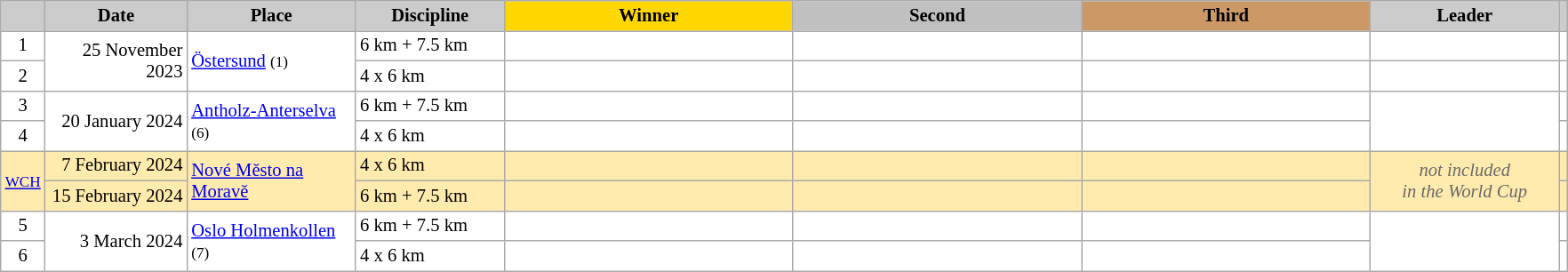<table class="wikitable plainrowheaders" style="background:#fff; font-size:86%; line-height:16px; border:grey solid 1px; border-collapse:collapse;">
<tr>
<th scope="col" style="background:#ccc; width=5 px;"></th>
<th scope="col" style="background:#ccc; width:100px;">Date</th>
<th scope="col" style="background:#ccc; width:120px;">Place <br> </th>
<th scope="col" style="background:#ccc; width:105px;">Discipline</th>
<th scope="col" style="background:gold; width:210px;">Winner</th>
<th scope="col" style="background:silver; width:210px;">Second</th>
<th scope="col" style="background:#c96; width:210px;">Third</th>
<th scope="col" style="background:#ccc; width:135px;">Leader <br> </th>
<th scope="col" style="background:#ccc; width=5 px;"></th>
</tr>
<tr>
<td align="center">1</td>
<td rowspan=2 align="right">25 November 2023</td>
<td rowspan=2> <a href='#'>Östersund</a> <small>(1)</small></td>
<td>6 km + 7.5 km <br></td>
<td></td>
<td></td>
<td></td>
<td></td>
<td></td>
</tr>
<tr>
<td align="center">2</td>
<td>4 x 6 km</td>
<td></td>
<td></td>
<td></td>
<td></td>
<td></td>
</tr>
<tr>
<td align="center">3</td>
<td rowspan=2 align="right">20 January 2024</td>
<td rowspan=2> <a href='#'>Antholz-Anterselva</a> <small>(6)</small></td>
<td>6 km + 7.5 km <br></td>
<td></td>
<td></td>
<td></td>
<td rowspan=2></td>
<td></td>
</tr>
<tr>
<td align="center">4</td>
<td>4 x 6 km</td>
<td></td>
<td></td>
<td></td>
<td></td>
</tr>
<tr style="background:#FFEBAD">
<td rowspan=2 align="center"><small><a href='#'>WCH</a></small></td>
<td align="right">7 February 2024</td>
<td rowspan=2> <a href='#'>Nové Město na Moravě</a></td>
<td>4 x 6 km</td>
<td></td>
<td></td>
<td></td>
<td rowspan=2 align="center" style=color:#696969><em>not included<br>in the World Cup</em></td>
<td></td>
</tr>
<tr style="background:#FFEBAD">
<td align="right">15 February 2024</td>
<td>6 km + 7.5 km <br></td>
<td></td>
<td></td>
<td></td>
<td></td>
</tr>
<tr>
<td align="center">5</td>
<td rowspan=2 align="right">3 March 2024</td>
<td rowspan=2> <a href='#'>Oslo Holmenkollen</a> <small>(7)</small></td>
<td>6 km + 7.5 km <br></td>
<td></td>
<td></td>
<td></td>
<td rowspan=2></td>
<td></td>
</tr>
<tr>
<td align="center">6</td>
<td>4 x 6 km</td>
<td></td>
<td></td>
<td></td>
<td></td>
</tr>
</table>
